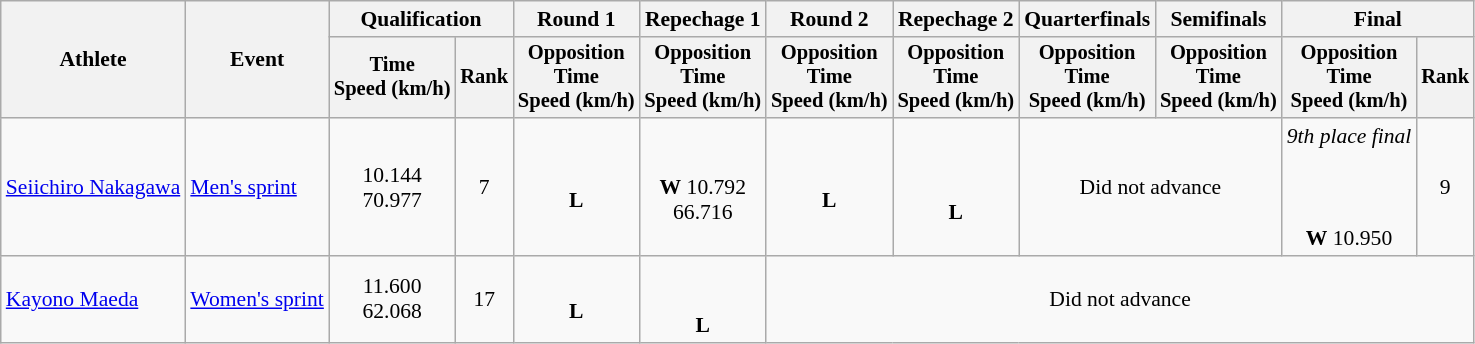<table class="wikitable" style="font-size:90%">
<tr>
<th rowspan="2">Athlete</th>
<th rowspan="2">Event</th>
<th colspan=2>Qualification</th>
<th>Round 1</th>
<th>Repechage 1</th>
<th>Round 2</th>
<th>Repechage 2</th>
<th>Quarterfinals</th>
<th>Semifinals</th>
<th colspan=2>Final</th>
</tr>
<tr style="font-size:95%">
<th>Time<br>Speed (km/h)</th>
<th>Rank</th>
<th>Opposition<br>Time<br>Speed (km/h)</th>
<th>Opposition<br>Time<br>Speed (km/h)</th>
<th>Opposition<br>Time<br>Speed (km/h)</th>
<th>Opposition<br>Time<br>Speed (km/h)</th>
<th>Opposition<br>Time<br>Speed (km/h)</th>
<th>Opposition<br>Time<br>Speed (km/h)</th>
<th>Opposition<br>Time<br>Speed (km/h)</th>
<th>Rank</th>
</tr>
<tr align=center>
<td align=left><a href='#'>Seiichiro Nakagawa</a></td>
<td align=left><a href='#'>Men's sprint</a></td>
<td>10.144<br>70.977</td>
<td>7</td>
<td><br><strong>L</strong></td>
<td><br><strong>W</strong> 10.792<br>66.716</td>
<td><br><strong>L</strong></td>
<td><br><br><strong>L</strong></td>
<td colspan=2>Did not advance</td>
<td><em>9th place final</em><br><br><br><br><strong>W</strong> 10.950</td>
<td>9</td>
</tr>
<tr align=center>
<td align=left><a href='#'>Kayono Maeda</a></td>
<td align=left><a href='#'>Women's sprint</a></td>
<td>11.600<br>62.068</td>
<td>17</td>
<td><br><strong>L</strong></td>
<td><br><br><strong>L</strong></td>
<td colspan=6>Did not advance</td>
</tr>
</table>
